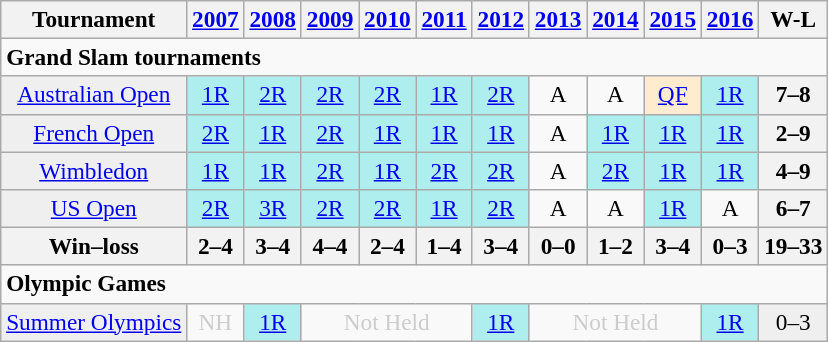<table class=wikitable style="text-align:center;font-size:97%">
<tr>
<th>Tournament</th>
<th><a href='#'>2007</a></th>
<th><a href='#'>2008</a></th>
<th><a href='#'>2009</a></th>
<th><a href='#'>2010</a></th>
<th><a href='#'>2011</a></th>
<th><a href='#'>2012</a></th>
<th><a href='#'>2013</a></th>
<th><a href='#'>2014</a></th>
<th><a href='#'>2015</a></th>
<th><a href='#'>2016</a></th>
<th>W-L</th>
</tr>
<tr>
<td colspan="15" align="left"><strong>Grand Slam tournaments</strong></td>
</tr>
<tr>
<td style="background:#EFEFEF;"><a href='#'>Australian Open</a></td>
<td bgcolor=#afeeee><a href='#'>1R</a></td>
<td bgcolor=#afeeee><a href='#'>2R</a></td>
<td bgcolor=#afeeee><a href='#'>2R</a></td>
<td bgcolor=#afeeee><a href='#'>2R</a></td>
<td bgcolor=#afeeee><a href='#'>1R</a></td>
<td bgcolor=#afeeee><a href='#'>2R</a></td>
<td>A</td>
<td>A</td>
<td bgcolor=ffebcd><a href='#'>QF</a></td>
<td bgcolor=#afeeee><a href='#'>1R</a></td>
<th>7–8</th>
</tr>
<tr>
<td style="background:#EFEFEF;"><a href='#'>French Open</a></td>
<td bgcolor=#afeeee><a href='#'>2R</a></td>
<td bgcolor=#afeeee><a href='#'>1R</a></td>
<td bgcolor=#afeeee><a href='#'>2R</a></td>
<td bgcolor=#afeeee><a href='#'>1R</a></td>
<td bgcolor=#afeeee><a href='#'>1R</a></td>
<td bgcolor=#afeeee><a href='#'>1R</a></td>
<td>A</td>
<td bgcolor=#afeeee><a href='#'>1R</a></td>
<td bgcolor=#afeeee><a href='#'>1R</a></td>
<td bgcolor=#afeeee><a href='#'>1R</a></td>
<th>2–9</th>
</tr>
<tr>
<td style="background:#EFEFEF;"><a href='#'>Wimbledon</a></td>
<td bgcolor=#afeeee><a href='#'>1R</a></td>
<td bgcolor=#afeeee><a href='#'>1R</a></td>
<td bgcolor=#afeeee><a href='#'>2R</a></td>
<td bgcolor=#afeeee><a href='#'>1R</a></td>
<td bgcolor=#afeeee><a href='#'>2R</a></td>
<td bgcolor=#afeeee><a href='#'>2R</a></td>
<td>A</td>
<td bgcolor=#afeeee><a href='#'>2R</a></td>
<td bgcolor=#afeeee><a href='#'>1R</a></td>
<td bgcolor=#afeeee><a href='#'>1R</a></td>
<th>4–9</th>
</tr>
<tr>
<td style="background:#EFEFEF;"><a href='#'>US Open</a></td>
<td bgcolor=#afeeee><a href='#'>2R</a></td>
<td bgcolor=#afeeee><a href='#'>3R</a></td>
<td bgcolor=#afeeee><a href='#'>2R</a></td>
<td bgcolor=#afeeee><a href='#'>2R</a></td>
<td bgcolor=#afeeee><a href='#'>1R</a></td>
<td bgcolor=#afeeee><a href='#'>2R</a></td>
<td>A</td>
<td>A</td>
<td bgcolor=#afeeee><a href='#'>1R</a></td>
<td>A</td>
<th>6–7</th>
</tr>
<tr>
<th>Win–loss</th>
<th>2–4</th>
<th>3–4</th>
<th>4–4</th>
<th>2–4</th>
<th>1–4</th>
<th>3–4</th>
<th>0–0</th>
<th>1–2</th>
<th>3–4</th>
<th>0–3</th>
<th>19–33</th>
</tr>
<tr>
<td colspan="15" align="left"><strong>Olympic Games</strong></td>
</tr>
<tr>
<td style="background:#EFEFEF;"><a href='#'>Summer Olympics</a></td>
<td align="center" colspan="1" style="color:#cccccc;">NH</td>
<td align=center style="background:#afeeee;"><a href='#'>1R</a></td>
<td align="center" colspan="3" style="color:#cccccc;">Not Held</td>
<td align=center style="background:#afeeee;"><a href='#'>1R</a></td>
<td align="center" colspan="3" style="color:#cccccc;">Not Held</td>
<td align=center style="background:#afeeee;"><a href='#'>1R</a></td>
<td align=center style="background:#EFEFEF;">0–3</td>
</tr>
</table>
